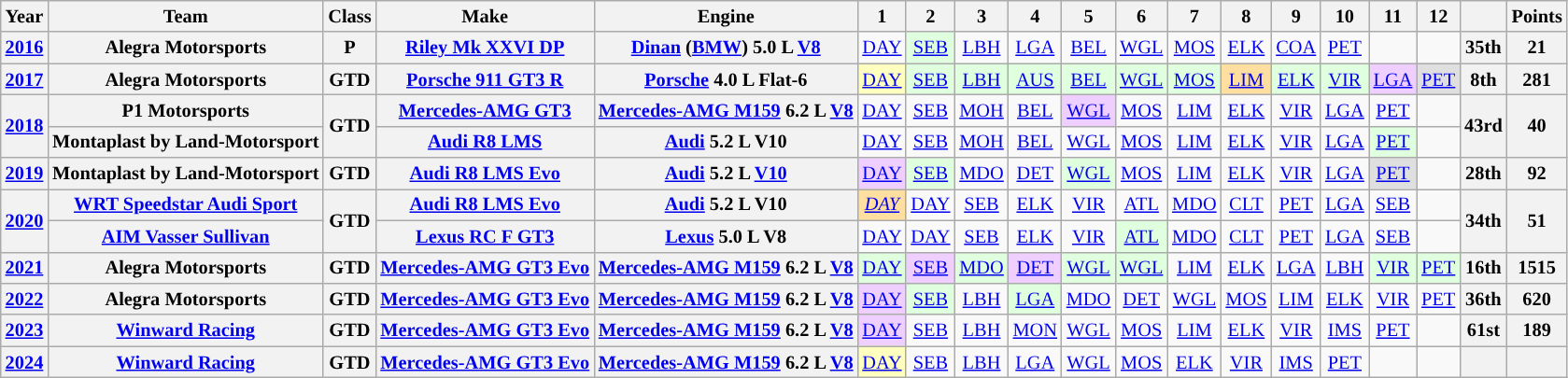<table class="wikitable" style="text-align:center; font-size:85%">
<tr>
<th>Year</th>
<th>Team</th>
<th>Class</th>
<th>Make</th>
<th>Engine</th>
<th>1</th>
<th>2</th>
<th>3</th>
<th>4</th>
<th>5</th>
<th>6</th>
<th>7</th>
<th>8</th>
<th>9</th>
<th>10</th>
<th>11</th>
<th>12</th>
<th></th>
<th>Points</th>
</tr>
<tr>
<th><a href='#'>2016</a></th>
<th nowrap>Alegra Motorsports</th>
<th>P</th>
<th nowrap><a href='#'>Riley Mk XXVI DP</a></th>
<th nowrap><a href='#'>Dinan</a> (<a href='#'>BMW</a>) 5.0 L <a href='#'>V8</a></th>
<td style="background:#;"><a href='#'>DAY</a><br></td>
<td style="background:#DFFFDF;"><a href='#'>SEB</a><br></td>
<td style="background:#;"><a href='#'>LBH</a><br></td>
<td style="background:#;"><a href='#'>LGA</a><br></td>
<td style="background:#;"><a href='#'>BEL</a><br></td>
<td style="background:#;"><a href='#'>WGL</a><br></td>
<td style="background:#;"><a href='#'>MOS</a><br></td>
<td style="background:#;"><a href='#'>ELK</a><br></td>
<td style="background:#;"><a href='#'>COA</a><br></td>
<td style="background:#;"><a href='#'>PET</a><br></td>
<td></td>
<td></td>
<th>35th</th>
<th>21</th>
</tr>
<tr>
<th><a href='#'>2017</a></th>
<th nowrap>Alegra Motorsports</th>
<th>GTD</th>
<th nowrap><a href='#'>Porsche 911 GT3 R</a></th>
<th nowrap><a href='#'>Porsche</a> 4.0 L Flat-6</th>
<td style="background:#FFFFBF;"><a href='#'>DAY</a><br></td>
<td style="background:#DFFFDF;"><a href='#'>SEB</a><br></td>
<td style="background:#DFFFDF;"><a href='#'>LBH</a><br></td>
<td style="background:#DFFFDF;"><a href='#'>AUS</a><br></td>
<td style="background:#DFFFDF;"><a href='#'>BEL</a><br></td>
<td style="background:#DFFFDF;"><a href='#'>WGL</a><br></td>
<td style="background:#DFFFDF;"><a href='#'>MOS</a><br></td>
<td style="background:#FFDF9F;"><a href='#'>LIM</a><br></td>
<td style="background:#DFFFDF;"><a href='#'>ELK</a><br></td>
<td style="background:#DFFFDF;"><a href='#'>VIR</a><br></td>
<td style="background:#EFCFFF;"><a href='#'>LGA</a><br></td>
<td style="background:#DFDFDF;"><a href='#'>PET</a><br></td>
<th>8th</th>
<th>281</th>
</tr>
<tr>
<th rowspan=2><a href='#'>2018</a></th>
<th nowrap>P1 Motorsports</th>
<th rowspan=2>GTD</th>
<th nowrap><a href='#'>Mercedes-AMG GT3</a></th>
<th nowrap><a href='#'>Mercedes-AMG M159</a> 6.2 L <a href='#'>V8</a></th>
<td style="background:#;"><a href='#'>DAY</a><br></td>
<td style="background:#;"><a href='#'>SEB</a><br></td>
<td style="background:#;"><a href='#'>MOH</a><br></td>
<td style="background:#;"><a href='#'>BEL</a><br></td>
<td style="background:#EFCFFF;"><a href='#'>WGL</a><br></td>
<td style="background:#;"><a href='#'>MOS</a><br></td>
<td style="background:#;"><a href='#'>LIM</a><br></td>
<td style="background:#;"><a href='#'>ELK</a><br></td>
<td style="background:#;"><a href='#'>VIR</a><br></td>
<td style="background:#;"><a href='#'>LGA</a><br></td>
<td style="background:#;"><a href='#'>PET</a><br></td>
<td></td>
<th rowspan=2>43rd</th>
<th rowspan=2>40</th>
</tr>
<tr>
<th nowrap>Montaplast by Land-Motorsport</th>
<th nowrap><a href='#'>Audi R8 LMS</a></th>
<th nowrap><a href='#'>Audi</a> 5.2 L V10</th>
<td style="background:#;"><a href='#'>DAY</a><br></td>
<td style="background:#;"><a href='#'>SEB</a><br></td>
<td style="background:#;"><a href='#'>MOH</a><br></td>
<td style="background:#;"><a href='#'>BEL</a><br></td>
<td style="background:#;"><a href='#'>WGL</a><br></td>
<td style="background:#;"><a href='#'>MOS</a><br></td>
<td style="background:#;"><a href='#'>LIM</a><br></td>
<td style="background:#;"><a href='#'>ELK</a><br></td>
<td style="background:#;"><a href='#'>VIR</a><br></td>
<td style="background:#;"><a href='#'>LGA</a><br></td>
<td style="background:#DFFFDF;"><a href='#'>PET</a><br></td>
</tr>
<tr>
<th><a href='#'>2019</a></th>
<th nowrap>Montaplast by Land-Motorsport</th>
<th>GTD</th>
<th nowrap><a href='#'>Audi R8 LMS Evo</a></th>
<th nowrap><a href='#'>Audi</a> 5.2 L <a href='#'>V10</a></th>
<td style="background:#EFCFFF;"><a href='#'>DAY</a><br></td>
<td style="background:#DFFFDF;"><a href='#'>SEB</a><br></td>
<td style="background:#;"><a href='#'>MDO</a><br></td>
<td style="background:#;"><a href='#'>DET</a><br></td>
<td style="background:#DFFFDF;"><a href='#'>WGL</a><br></td>
<td style="background:#;"><a href='#'>MOS</a><br></td>
<td style="background:#;"><a href='#'>LIM</a><br></td>
<td style="background:#;"><a href='#'>ELK</a><br></td>
<td style="background:#;"><a href='#'>VIR</a><br></td>
<td style="background:#;"><a href='#'>LGA</a><br></td>
<td style="background:#DFDFDF;"><a href='#'>PET</a><br></td>
<td></td>
<th>28th</th>
<th>92</th>
</tr>
<tr>
<th rowspan=2><a href='#'>2020</a></th>
<th nowrap><a href='#'>WRT Speedstar Audi Sport</a></th>
<th rowspan=2>GTD</th>
<th nowrap><a href='#'>Audi R8 LMS Evo</a></th>
<th nowrap><a href='#'>Audi</a> 5.2 L V10</th>
<td style="background:#FFDF9F;"><em><a href='#'>DAY</a></em><br></td>
<td style="background:#;"><a href='#'>DAY</a><br></td>
<td style="background:#;"><a href='#'>SEB</a><br></td>
<td style="background:#;"><a href='#'>ELK</a><br></td>
<td style="background:#;"><a href='#'>VIR</a><br></td>
<td style="background:#;"><a href='#'>ATL</a><br></td>
<td style="background:#;"><a href='#'>MDO</a><br></td>
<td style="background:#;"><a href='#'>CLT</a><br></td>
<td style="background:#;"><a href='#'>PET</a><br></td>
<td style="background:#;"><a href='#'>LGA</a><br></td>
<td style="background:#;"><a href='#'>SEB</a><br></td>
<td></td>
<th rowspan=2>34th</th>
<th rowspan=2>51</th>
</tr>
<tr>
<th nowrap><a href='#'>AIM Vasser Sullivan</a></th>
<th nowrap><a href='#'>Lexus RC F GT3</a></th>
<th nowrap><a href='#'>Lexus</a> 5.0 L V8</th>
<td style="background:#;"><a href='#'>DAY</a><br></td>
<td style="background:#;"><a href='#'>DAY</a><br></td>
<td style="background:#;"><a href='#'>SEB</a><br></td>
<td style="background:#;"><a href='#'>ELK</a><br></td>
<td style="background:#;"><a href='#'>VIR</a><br></td>
<td style="background:#DFFFDF;"><a href='#'>ATL</a><br></td>
<td style="background:#;"><a href='#'>MDO</a><br></td>
<td style="background:#;"><a href='#'>CLT</a><br></td>
<td style="background:#;"><a href='#'>PET</a><br></td>
<td style="background:#;"><a href='#'>LGA</a><br></td>
<td style="background:#;"><a href='#'>SEB</a><br></td>
</tr>
<tr>
<th><a href='#'>2021</a></th>
<th nowrap>Alegra Motorsports</th>
<th>GTD</th>
<th nowrap><a href='#'>Mercedes-AMG GT3 Evo</a></th>
<th nowrap><a href='#'>Mercedes-AMG M159</a> 6.2 L <a href='#'>V8</a></th>
<td style="background:#DFFFDF;"><a href='#'>DAY</a><br></td>
<td style="background:#EFCFFF;"><a href='#'>SEB</a><br></td>
<td style="background:#DFFFDF;"><a href='#'>MDO</a><br></td>
<td style="background:#EFCFFF;"><a href='#'>DET</a><br></td>
<td style="background:#DFFFDF;"><a href='#'>WGL</a><br></td>
<td style="background:#DFFFDF;"><a href='#'>WGL</a><br></td>
<td style="background:#;"><a href='#'>LIM</a><br></td>
<td style="background:#;"><a href='#'>ELK</a><br></td>
<td style="background:#;"><a href='#'>LGA</a><br></td>
<td style="background:#;"><a href='#'>LBH</a><br></td>
<td style="background:#DFFFDF;"><a href='#'>VIR</a><br></td>
<td style="background:#DFFFDF;"><a href='#'>PET</a><br></td>
<th>16th</th>
<th>1515</th>
</tr>
<tr>
<th><a href='#'>2022</a></th>
<th nowrap>Alegra Motorsports</th>
<th>GTD</th>
<th nowrap><a href='#'>Mercedes-AMG GT3 Evo</a></th>
<th nowrap><a href='#'>Mercedes-AMG M159</a> 6.2 L <a href='#'>V8</a></th>
<td style="background:#EFCFFF;"><a href='#'>DAY</a><br></td>
<td style="background:#DFFFDF;"><a href='#'>SEB</a><br></td>
<td style="background:"><a href='#'>LBH</a><br></td>
<td style="background:#DFFFDF;"><a href='#'>LGA</a><br></td>
<td style="background:#;”"><a href='#'>MDO</a><br></td>
<td style="background:#;”"><a href='#'>DET</a><br></td>
<td style="background:#;”"><a href='#'>WGL</a><br></td>
<td style="background:#;”"><a href='#'>MOS</a><br></td>
<td style="background:#;”"><a href='#'>LIM</a><br></td>
<td style="background:#;”"><a href='#'>ELK</a><br></td>
<td style="background:#;”"><a href='#'>VIR</a><br></td>
<td style="background:#;”"><a href='#'>PET</a><br></td>
<th>36th</th>
<th>620</th>
</tr>
<tr>
<th><a href='#'>2023</a></th>
<th nowrap><a href='#'>Winward Racing</a></th>
<th>GTD</th>
<th nowrap><a href='#'>Mercedes-AMG GT3 Evo</a></th>
<th nowrap><a href='#'>Mercedes-AMG M159</a> 6.2 L <a href='#'>V8</a></th>
<td style="background:#EFCFFF;"><a href='#'>DAY</a><br></td>
<td><a href='#'>SEB</a><br></td>
<td><a href='#'>LBH</a><br></td>
<td><a href='#'>MON</a><br></td>
<td><a href='#'>WGL</a><br></td>
<td><a href='#'>MOS</a><br></td>
<td><a href='#'>LIM</a><br></td>
<td><a href='#'>ELK</a><br></td>
<td><a href='#'>VIR</a><br></td>
<td><a href='#'>IMS</a></td>
<td><a href='#'>PET</a><br></td>
<td></td>
<th>61st</th>
<th>189</th>
</tr>
<tr>
<th><a href='#'>2024</a></th>
<th nowrap><a href='#'>Winward Racing</a></th>
<th>GTD</th>
<th nowrap><a href='#'>Mercedes-AMG GT3 Evo</a></th>
<th nowrap><a href='#'>Mercedes-AMG M159</a> 6.2 L <a href='#'>V8</a></th>
<td style="background:#FFFFBF;"><a href='#'>DAY</a><br></td>
<td><a href='#'>SEB</a></td>
<td><a href='#'>LBH</a></td>
<td><a href='#'>LGA</a></td>
<td><a href='#'>WGL</a></td>
<td><a href='#'>MOS</a></td>
<td><a href='#'>ELK</a></td>
<td><a href='#'>VIR</a></td>
<td><a href='#'>IMS</a></td>
<td><a href='#'>PET</a></td>
<td></td>
<td></td>
<th></th>
<th></th>
</tr>
</table>
